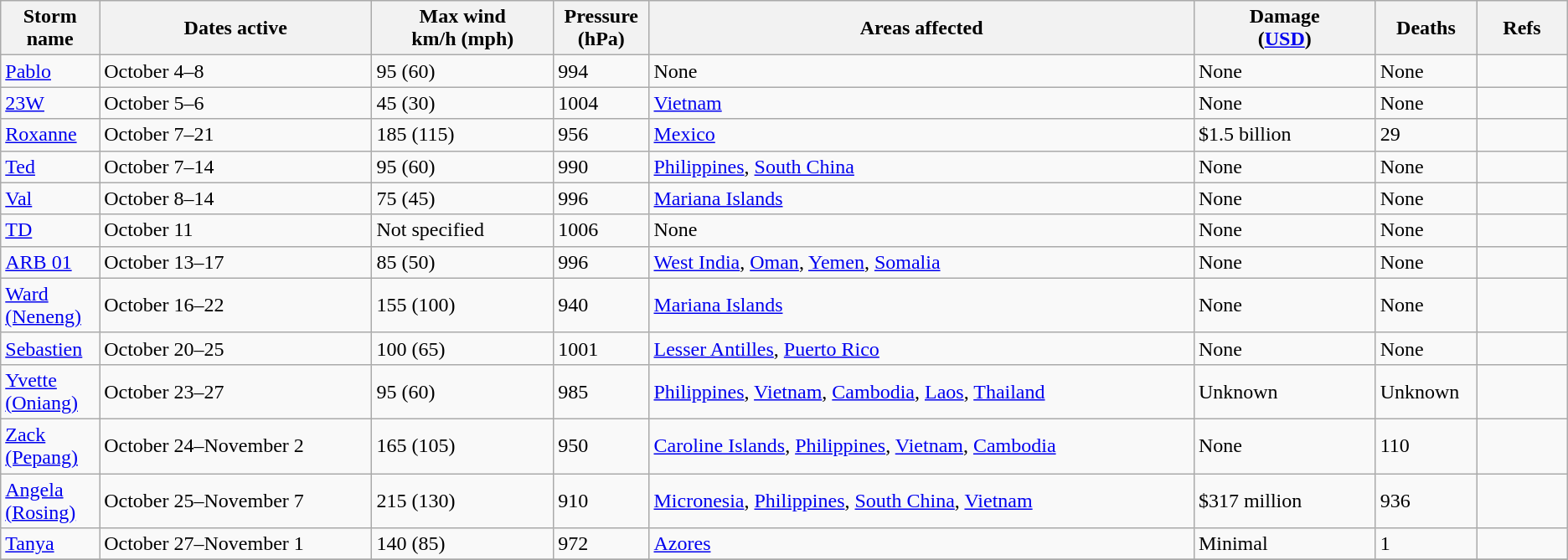<table class="wikitable sortable">
<tr>
<th width="5%">Storm name</th>
<th width="15%">Dates active</th>
<th width="10%">Max wind<br>km/h (mph)</th>
<th width="5%">Pressure<br>(hPa)</th>
<th width="30%">Areas affected</th>
<th width="10%">Damage<br>(<a href='#'>USD</a>)</th>
<th width="5%">Deaths</th>
<th width="5%">Refs</th>
</tr>
<tr>
<td><a href='#'>Pablo</a></td>
<td>October 4–8</td>
<td>95 (60)</td>
<td>994</td>
<td>None</td>
<td>None</td>
<td>None</td>
<td></td>
</tr>
<tr>
<td><a href='#'>23W</a></td>
<td>October 5–6</td>
<td>45 (30)</td>
<td>1004</td>
<td><a href='#'>Vietnam</a></td>
<td>None</td>
<td>None</td>
<td></td>
</tr>
<tr>
<td><a href='#'>Roxanne</a></td>
<td>October 7–21</td>
<td>185 (115)</td>
<td>956</td>
<td><a href='#'>Mexico</a></td>
<td>$1.5 billion</td>
<td>29</td>
<td></td>
</tr>
<tr>
<td><a href='#'>Ted</a></td>
<td>October 7–14</td>
<td>95 (60)</td>
<td>990</td>
<td><a href='#'>Philippines</a>, <a href='#'>South China</a></td>
<td>None</td>
<td>None</td>
<td></td>
</tr>
<tr>
<td><a href='#'>Val</a></td>
<td>October 8–14</td>
<td>75 (45)</td>
<td>996</td>
<td><a href='#'>Mariana Islands</a></td>
<td>None</td>
<td>None</td>
<td></td>
</tr>
<tr>
<td><a href='#'>TD</a></td>
<td>October 11</td>
<td>Not specified</td>
<td>1006</td>
<td>None</td>
<td>None</td>
<td>None</td>
<td></td>
</tr>
<tr>
<td><a href='#'>ARB 01</a></td>
<td>October 13–17</td>
<td>85 (50)</td>
<td>996</td>
<td><a href='#'>West India</a>, <a href='#'>Oman</a>, <a href='#'>Yemen</a>, <a href='#'>Somalia</a></td>
<td>None</td>
<td>None</td>
<td></td>
</tr>
<tr>
<td><a href='#'>Ward (Neneng)</a></td>
<td>October 16–22</td>
<td>155 (100)</td>
<td>940</td>
<td><a href='#'>Mariana Islands</a></td>
<td>None</td>
<td>None</td>
<td></td>
</tr>
<tr>
<td><a href='#'>Sebastien</a></td>
<td>October 20–25</td>
<td>100 (65)</td>
<td>1001</td>
<td><a href='#'>Lesser Antilles</a>, <a href='#'>Puerto Rico</a></td>
<td>None</td>
<td>None</td>
<td></td>
</tr>
<tr>
<td><a href='#'>Yvette (Oniang)</a></td>
<td>October 23–27</td>
<td>95 (60)</td>
<td>985</td>
<td><a href='#'>Philippines</a>, <a href='#'>Vietnam</a>, <a href='#'>Cambodia</a>, <a href='#'>Laos</a>, <a href='#'>Thailand</a></td>
<td>Unknown</td>
<td>Unknown</td>
<td></td>
</tr>
<tr>
<td><a href='#'>Zack (Pepang)</a></td>
<td>October 24–November 2</td>
<td>165 (105)</td>
<td>950</td>
<td><a href='#'>Caroline Islands</a>, <a href='#'>Philippines</a>, <a href='#'>Vietnam</a>, <a href='#'>Cambodia</a></td>
<td>None</td>
<td>110</td>
<td></td>
</tr>
<tr>
<td><a href='#'>Angela (Rosing)</a></td>
<td>October 25–November 7</td>
<td>215 (130)</td>
<td>910</td>
<td><a href='#'>Micronesia</a>, <a href='#'>Philippines</a>, <a href='#'>South China</a>, <a href='#'>Vietnam</a></td>
<td>$317 million</td>
<td>936</td>
<td></td>
</tr>
<tr>
<td><a href='#'>Tanya</a></td>
<td>October 27–November 1</td>
<td>140 (85)</td>
<td>972</td>
<td><a href='#'>Azores</a></td>
<td>Minimal</td>
<td>1</td>
<td></td>
</tr>
<tr>
</tr>
</table>
